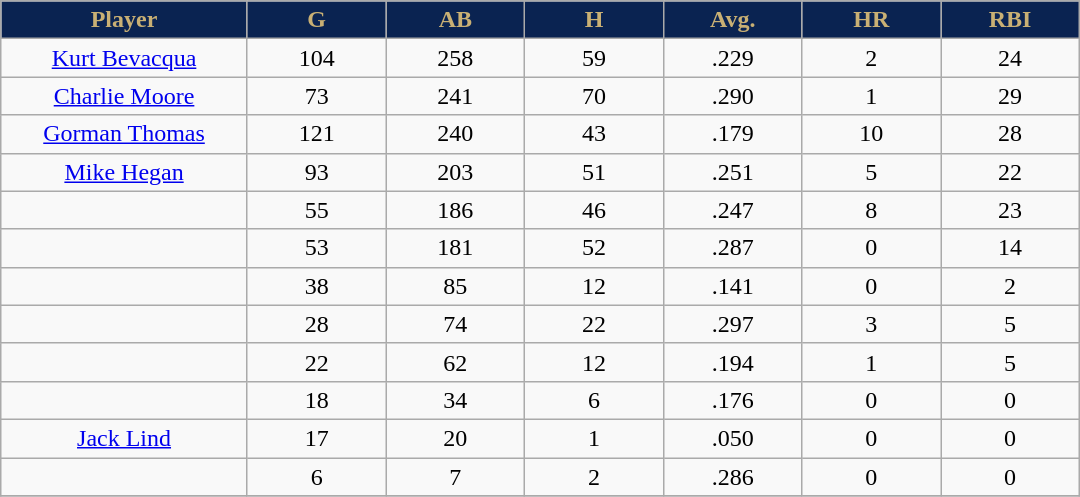<table class="wikitable sortable">
<tr>
<th style="background:#0a2351;color:#c9b074;" width="16%">Player</th>
<th style="background:#0a2351;color:#c9b074;" width="9%">G</th>
<th style="background:#0a2351;color:#c9b074;" width="9%">AB</th>
<th style="background:#0a2351;color:#c9b074;" width="9%">H</th>
<th style="background:#0a2351;color:#c9b074;" width="9%">Avg.</th>
<th style="background:#0a2351;color:#c9b074;" width="9%">HR</th>
<th style="background:#0a2351;color:#c9b074;" width="9%">RBI</th>
</tr>
<tr align="center">
<td><a href='#'>Kurt Bevacqua</a></td>
<td>104</td>
<td>258</td>
<td>59</td>
<td>.229</td>
<td>2</td>
<td>24</td>
</tr>
<tr align=center>
<td><a href='#'>Charlie Moore</a></td>
<td>73</td>
<td>241</td>
<td>70</td>
<td>.290</td>
<td>1</td>
<td>29</td>
</tr>
<tr align=center>
<td><a href='#'>Gorman Thomas</a></td>
<td>121</td>
<td>240</td>
<td>43</td>
<td>.179</td>
<td>10</td>
<td>28</td>
</tr>
<tr align=center>
<td><a href='#'>Mike Hegan</a></td>
<td>93</td>
<td>203</td>
<td>51</td>
<td>.251</td>
<td>5</td>
<td>22</td>
</tr>
<tr align=center>
<td></td>
<td>55</td>
<td>186</td>
<td>46</td>
<td>.247</td>
<td>8</td>
<td>23</td>
</tr>
<tr align="center">
<td></td>
<td>53</td>
<td>181</td>
<td>52</td>
<td>.287</td>
<td>0</td>
<td>14</td>
</tr>
<tr align="center">
<td></td>
<td>38</td>
<td>85</td>
<td>12</td>
<td>.141</td>
<td>0</td>
<td>2</td>
</tr>
<tr align="center">
<td></td>
<td>28</td>
<td>74</td>
<td>22</td>
<td>.297</td>
<td>3</td>
<td>5</td>
</tr>
<tr align="center">
<td></td>
<td>22</td>
<td>62</td>
<td>12</td>
<td>.194</td>
<td>1</td>
<td>5</td>
</tr>
<tr align="center">
<td></td>
<td>18</td>
<td>34</td>
<td>6</td>
<td>.176</td>
<td>0</td>
<td>0</td>
</tr>
<tr align="center">
<td><a href='#'>Jack Lind</a></td>
<td>17</td>
<td>20</td>
<td>1</td>
<td>.050</td>
<td>0</td>
<td>0</td>
</tr>
<tr align=center>
<td></td>
<td>6</td>
<td>7</td>
<td>2</td>
<td>.286</td>
<td>0</td>
<td>0</td>
</tr>
<tr align="center">
</tr>
</table>
